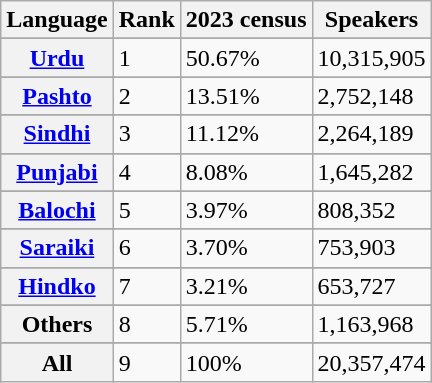<table class="wikitable">
<tr>
<th>Language</th>
<th>Rank</th>
<th>2023 census</th>
<th>Speakers</th>
</tr>
<tr>
</tr>
<tr>
</tr>
<tr>
</tr>
<tr>
</tr>
<tr>
</tr>
<tr>
</tr>
<tr>
<th><a href='#'>Urdu</a></th>
<td>1</td>
<td>50.67%</td>
<td>10,315,905</td>
</tr>
<tr>
</tr>
<tr>
</tr>
<tr>
</tr>
<tr>
</tr>
<tr>
</tr>
<tr>
<th><a href='#'>Pashto</a></th>
<td>2</td>
<td>13.51%</td>
<td>2,752,148</td>
</tr>
<tr>
</tr>
<tr>
</tr>
<tr>
</tr>
<tr>
<th><a href='#'>Sindhi</a></th>
<td>3</td>
<td>11.12%</td>
<td>2,264,189</td>
</tr>
<tr>
</tr>
<tr>
</tr>
<tr>
</tr>
<tr>
<th><a href='#'>Punjabi</a></th>
<td>4</td>
<td>8.08%</td>
<td>1,645,282</td>
</tr>
<tr>
</tr>
<tr>
</tr>
<tr>
</tr>
<tr>
<th><a href='#'>Balochi</a></th>
<td>5</td>
<td>3.97%</td>
<td>808,352</td>
</tr>
<tr>
</tr>
<tr>
</tr>
<tr>
</tr>
<tr>
<th><a href='#'>Saraiki</a></th>
<td>6</td>
<td>3.70%</td>
<td>753,903</td>
</tr>
<tr>
</tr>
<tr>
</tr>
<tr>
</tr>
<tr>
<th><a href='#'>Hindko</a></th>
<td>7</td>
<td>3.21%</td>
<td>653,727</td>
</tr>
<tr>
</tr>
<tr>
</tr>
<tr>
</tr>
<tr>
<th>Others</th>
<td>8</td>
<td>5.71%</td>
<td>1,163,968</td>
</tr>
<tr>
</tr>
<tr>
</tr>
<tr>
</tr>
<tr>
<th>All</th>
<td>9</td>
<td>100%</td>
<td>20,357,474</td>
</tr>
</table>
